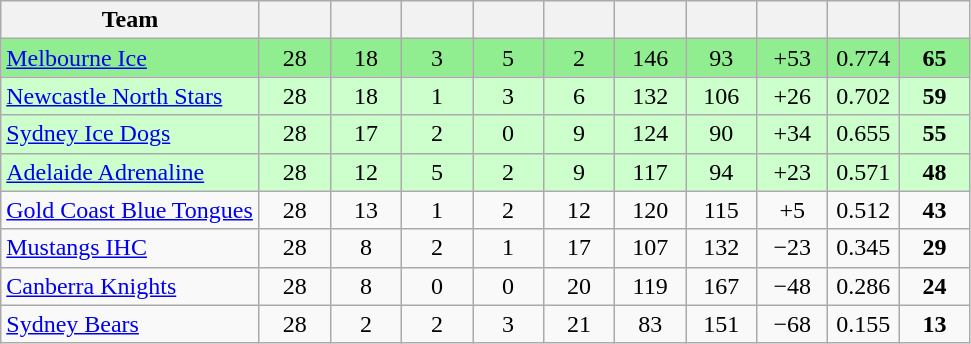<table class="wikitable" style="text-align:center;">
<tr>
<th width=165>Team</th>
<th width=40></th>
<th width=40></th>
<th width=40></th>
<th width=40></th>
<th width=40></th>
<th width=40></th>
<th width=40></th>
<th width=40></th>
<th width=40></th>
<th width=40></th>
</tr>
<tr bgcolor="#90EE90">
<td style="text-align:left;"><a href='#'>Melbourne Ice</a></td>
<td>28</td>
<td>18</td>
<td>3</td>
<td>5</td>
<td>2</td>
<td>146</td>
<td>93</td>
<td>+53</td>
<td>0.774</td>
<td><strong>65</strong></td>
</tr>
<tr bgcolor="#ccffcc">
<td style="text-align:left;"><a href='#'>Newcastle North Stars</a></td>
<td>28</td>
<td>18</td>
<td>1</td>
<td>3</td>
<td>6</td>
<td>132</td>
<td>106</td>
<td>+26</td>
<td>0.702</td>
<td><strong>59</strong></td>
</tr>
<tr bgcolor="#ccffcc">
<td style="text-align:left;"><a href='#'>Sydney Ice Dogs</a></td>
<td>28</td>
<td>17</td>
<td>2</td>
<td>0</td>
<td>9</td>
<td>124</td>
<td>90</td>
<td>+34</td>
<td>0.655</td>
<td><strong>55</strong></td>
</tr>
<tr bgcolor="#ccffcc">
<td style="text-align:left;"><a href='#'>Adelaide Adrenaline</a></td>
<td>28</td>
<td>12</td>
<td>5</td>
<td>2</td>
<td>9</td>
<td>117</td>
<td>94</td>
<td>+23</td>
<td>0.571</td>
<td><strong>48</strong></td>
</tr>
<tr>
<td style="text-align:left;"><a href='#'>Gold Coast Blue Tongues</a></td>
<td>28</td>
<td>13</td>
<td>1</td>
<td>2</td>
<td>12</td>
<td>120</td>
<td>115</td>
<td>+5</td>
<td>0.512</td>
<td><strong>43</strong></td>
</tr>
<tr>
<td style="text-align:left;"><a href='#'>Mustangs IHC</a></td>
<td>28</td>
<td>8</td>
<td>2</td>
<td>1</td>
<td>17</td>
<td>107</td>
<td>132</td>
<td>−23</td>
<td>0.345</td>
<td><strong>29</strong></td>
</tr>
<tr>
<td style="text-align:left;"><a href='#'>Canberra Knights</a></td>
<td>28</td>
<td>8</td>
<td>0</td>
<td>0</td>
<td>20</td>
<td>119</td>
<td>167</td>
<td>−48</td>
<td>0.286</td>
<td><strong>24</strong></td>
</tr>
<tr>
<td style="text-align:left;"><a href='#'>Sydney Bears</a></td>
<td>28</td>
<td>2</td>
<td>2</td>
<td>3</td>
<td>21</td>
<td>83</td>
<td>151</td>
<td>−68</td>
<td>0.155</td>
<td><strong>13</strong></td>
</tr>
</table>
